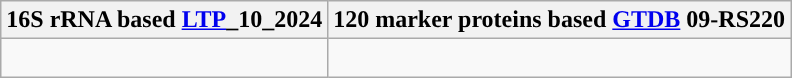<table class="wikitable">
<tr>
<th colspan=1>16S rRNA based <a href='#'>LTP</a>_10_2024</th>
<th colspan=1>120 marker proteins based <a href='#'>GTDB</a> 09-RS220</th>
</tr>
<tr>
<td style="vertical-align:top"><br></td>
<td><br></td>
</tr>
</table>
